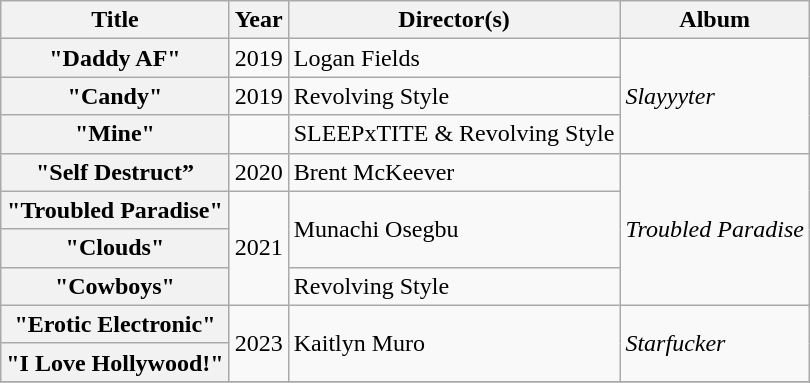<table class="wikitable plainrowheaders" align="center">
<tr>
<th scope="col">Title</th>
<th scope="col">Year</th>
<th scope="col">Director(s)</th>
<th scope="col">Album</th>
</tr>
<tr>
<th scope="row">"Daddy AF"</th>
<td>2019</td>
<td>Logan Fields</td>
<td rowspan="3"><em>Slayyyter</em></td>
</tr>
<tr>
<th scope="row">"Candy"</th>
<td>2019</td>
<td>Revolving Style</td>
</tr>
<tr>
<th scope="row">"Mine"</th>
<td></td>
<td>SLEEPxTITE & Revolving Style</td>
</tr>
<tr>
<th scope="row">"Self Destruct”</th>
<td>2020</td>
<td>Brent McKeever</td>
<td rowspan="4"><em>Troubled Paradise</em></td>
</tr>
<tr>
<th scope="row">"Troubled Paradise"</th>
<td rowspan="3">2021</td>
<td rowspan="2">Munachi Osegbu</td>
</tr>
<tr>
<th scope="row">"Clouds"</th>
</tr>
<tr>
<th scope="row">"Cowboys"</th>
<td>Revolving Style</td>
</tr>
<tr>
<th scope="row">"Erotic Electronic"</th>
<td rowspan="2">2023</td>
<td rowspan="2">Kaitlyn Muro</td>
<td rowspan="2"><em>Starfucker</em></td>
</tr>
<tr>
<th scope="row">"I Love Hollywood!"</th>
</tr>
<tr>
</tr>
</table>
